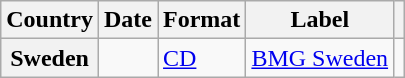<table class="wikitable unsortable plainrowheaders">
<tr>
<th>Country</th>
<th>Date</th>
<th>Format</th>
<th>Label</th>
<th></th>
</tr>
<tr>
<th scope="row">Sweden</th>
<td></td>
<td><a href='#'>CD</a></td>
<td><a href='#'>BMG Sweden</a></td>
<td></td>
</tr>
</table>
